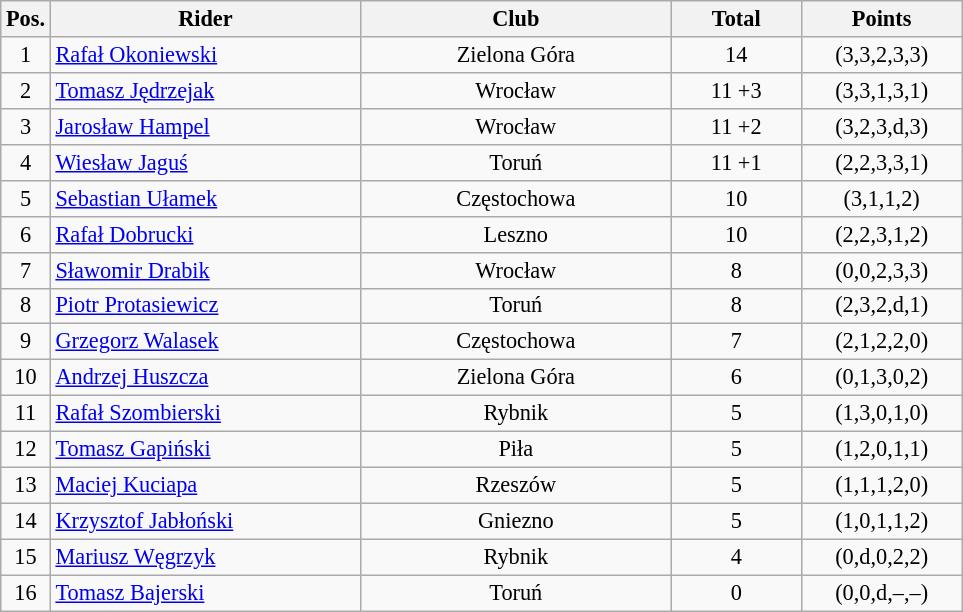<table class=wikitable style="font-size:93%;">
<tr>
<th width=25px>Pos.</th>
<th width=200px>Rider</th>
<th width=200px>Club</th>
<th width=80px>Total</th>
<th width=100px>Points</th>
</tr>
<tr align=center>
<td>1</td>
<td align=left><a href='#'>Rafał Okoniewski</a></td>
<td>Zielona Góra</td>
<td>14</td>
<td>(3,3,2,3,3)</td>
</tr>
<tr align=center>
<td>2</td>
<td align=left><a href='#'>Tomasz Jędrzejak</a></td>
<td>Wrocław</td>
<td>11 +3</td>
<td>(3,3,1,3,1)</td>
</tr>
<tr align=center>
<td>3</td>
<td align=left><a href='#'>Jarosław Hampel</a></td>
<td>Wrocław</td>
<td>11 +2</td>
<td>(3,2,3,d,3)</td>
</tr>
<tr align=center>
<td>4</td>
<td align=left><a href='#'>Wiesław Jaguś</a></td>
<td>Toruń</td>
<td>11 +1</td>
<td>(2,2,3,3,1)</td>
</tr>
<tr align=center>
<td>5</td>
<td align=left><a href='#'>Sebastian Ułamek</a></td>
<td>Częstochowa</td>
<td>10</td>
<td>(3,1,1,2)</td>
</tr>
<tr align=center>
<td>6</td>
<td align=left><a href='#'>Rafał Dobrucki</a></td>
<td>Leszno</td>
<td>10</td>
<td>(2,2,3,1,2)</td>
</tr>
<tr align=center>
<td>7</td>
<td align=left><a href='#'>Sławomir Drabik</a></td>
<td>Wrocław</td>
<td>8</td>
<td>(0,0,2,3,3)</td>
</tr>
<tr align=center>
<td>8</td>
<td align=left><a href='#'>Piotr Protasiewicz</a></td>
<td>Toruń</td>
<td>8</td>
<td>(2,3,2,d,1)</td>
</tr>
<tr align=center>
<td>9</td>
<td align=left><a href='#'>Grzegorz Walasek</a></td>
<td>Częstochowa</td>
<td>7</td>
<td>(2,1,2,2,0)</td>
</tr>
<tr align=center>
<td>10</td>
<td align=left><a href='#'>Andrzej Huszcza</a></td>
<td>Zielona Góra</td>
<td>6</td>
<td>(0,1,3,0,2)</td>
</tr>
<tr align=center>
<td>11</td>
<td align=left><a href='#'>Rafał Szombierski</a></td>
<td>Rybnik</td>
<td>5</td>
<td>(1,3,0,1,0)</td>
</tr>
<tr align=center>
<td>12</td>
<td align=left><a href='#'>Tomasz Gapiński</a></td>
<td>Piła</td>
<td>5</td>
<td>(1,2,0,1,1)</td>
</tr>
<tr align=center>
<td>13</td>
<td align=left><a href='#'>Maciej Kuciapa</a></td>
<td>Rzeszów</td>
<td>5</td>
<td>(1,1,1,2,0)</td>
</tr>
<tr align=center>
<td>14</td>
<td align=left><a href='#'>Krzysztof Jabłoński</a></td>
<td>Gniezno</td>
<td>5</td>
<td>(1,0,1,1,2)</td>
</tr>
<tr align=center>
<td>15</td>
<td align=left><a href='#'>Mariusz Węgrzyk</a></td>
<td>Rybnik</td>
<td>4</td>
<td>(0,d,0,2,2)</td>
</tr>
<tr align=center>
<td>16</td>
<td align=left><a href='#'>Tomasz Bajerski</a></td>
<td>Toruń</td>
<td>0</td>
<td>(0,0,d,–,–)</td>
</tr>
</table>
